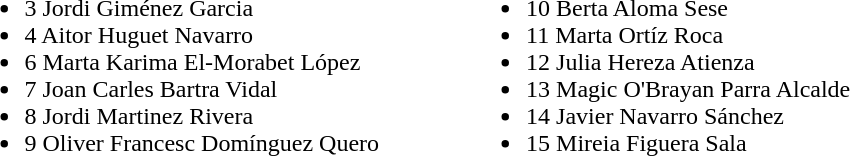<table>
<tr>
<td valign="top"><br><ul><li>3  Jordi Giménez Garcia</li><li>4  Aitor Huguet Navarro</li><li>6  Marta Karima El-Morabet López</li><li>7  Joan Carles Bartra Vidal</li><li>8  Jordi Martinez Rivera</li><li>9  Oliver Francesc Domínguez Quero</li></ul></td>
<td width="50"> </td>
<td valign="top"><br><ul><li>10  Berta Aloma Sese</li><li>11  Marta Ortíz Roca</li><li>12  Julia Hereza Atienza</li><li>13  Magic O'Brayan Parra Alcalde</li><li>14  Javier Navarro Sánchez</li><li>15  Mireia Figuera Sala</li></ul></td>
<td width="50"> </td>
</tr>
</table>
